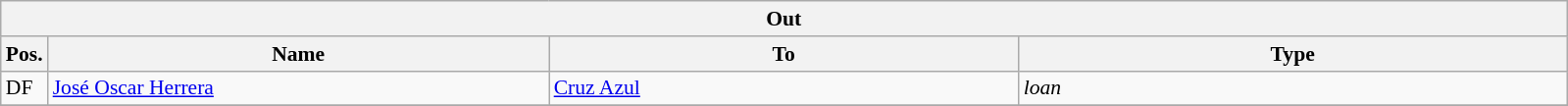<table class="wikitable" style="font-size:90%;">
<tr>
<th colspan="4">Out</th>
</tr>
<tr>
<th width=3%>Pos.</th>
<th width=32%>Name</th>
<th width=30%>To</th>
<th width=35%>Type</th>
</tr>
<tr>
<td>DF</td>
<td><a href='#'>José Oscar Herrera</a></td>
<td><a href='#'>Cruz Azul</a></td>
<td><em>loan</em></td>
</tr>
<tr>
</tr>
</table>
